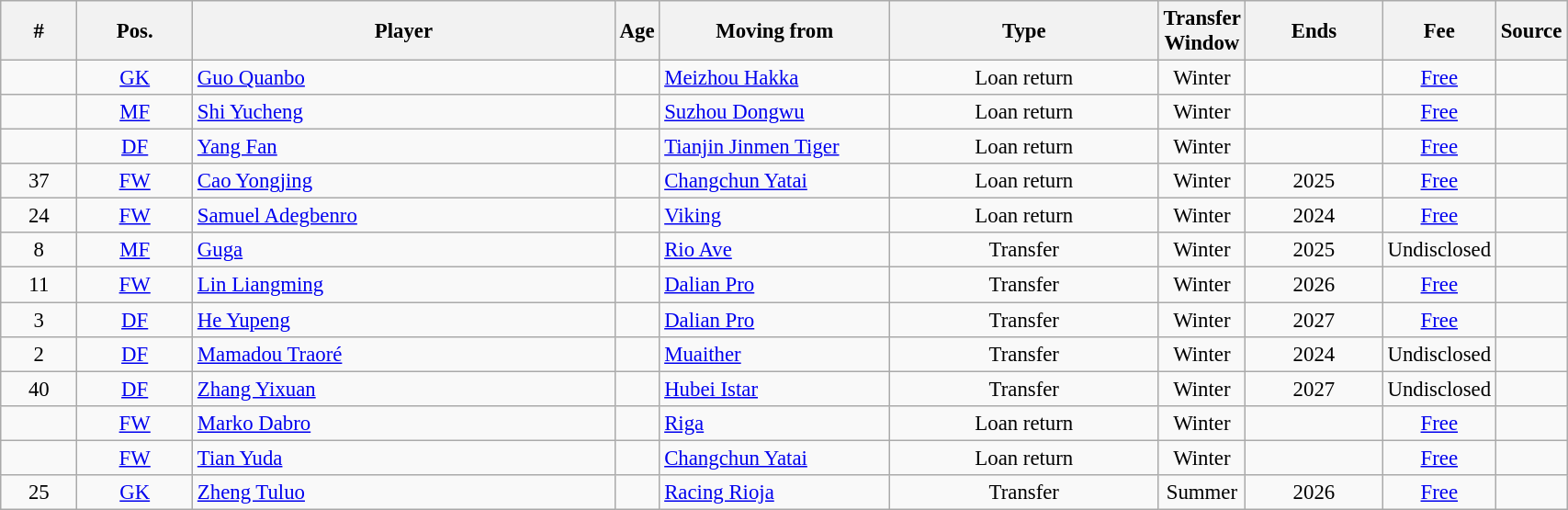<table class="wikitable sortable" style="width:90%; text-align:center; font-size:95%;">
<tr>
<th>#</th>
<th>Pos.</th>
<th>Player</th>
<th style="width: 10px;">Age</th>
<th style="width: 160px;">Moving from</th>
<th>Type</th>
<th style="width: 40px;">Transfer Window</th>
<th>Ends</th>
<th style="width: 40px;">Fee</th>
<th style="width: 20px;">Source</th>
</tr>
<tr>
<td></td>
<td><a href='#'>GK</a></td>
<td style="text-align: left;"> <a href='#'>Guo Quanbo</a></td>
<td></td>
<td style="text-align: left;"> <a href='#'>Meizhou Hakka</a></td>
<td>Loan return</td>
<td>Winter</td>
<td></td>
<td><a href='#'>Free</a></td>
<td></td>
</tr>
<tr>
<td></td>
<td><a href='#'>MF</a></td>
<td style="text-align: left;"> <a href='#'>Shi Yucheng</a></td>
<td></td>
<td style="text-align: left;"> <a href='#'>Suzhou Dongwu</a></td>
<td>Loan return</td>
<td>Winter</td>
<td></td>
<td><a href='#'>Free</a></td>
<td></td>
</tr>
<tr>
<td></td>
<td><a href='#'>DF</a></td>
<td style="text-align: left;"> <a href='#'>Yang Fan</a></td>
<td></td>
<td style="text-align: left;"> <a href='#'>Tianjin Jinmen Tiger</a></td>
<td>Loan return</td>
<td>Winter</td>
<td></td>
<td><a href='#'>Free</a></td>
<td></td>
</tr>
<tr>
<td>37</td>
<td><a href='#'>FW</a></td>
<td style="text-align: left;"> <a href='#'>Cao Yongjing</a></td>
<td></td>
<td style="text-align: left;"> <a href='#'>Changchun Yatai</a></td>
<td>Loan return</td>
<td>Winter</td>
<td>2025</td>
<td><a href='#'>Free</a></td>
<td></td>
</tr>
<tr>
<td>24</td>
<td><a href='#'>FW</a></td>
<td style="text-align: left;"> <a href='#'>Samuel Adegbenro</a></td>
<td></td>
<td style="text-align: left;"> <a href='#'>Viking</a></td>
<td>Loan return</td>
<td>Winter</td>
<td>2024</td>
<td><a href='#'>Free</a></td>
<td></td>
</tr>
<tr>
<td>8</td>
<td><a href='#'>MF</a></td>
<td style="text-align: left;"> <a href='#'>Guga</a></td>
<td></td>
<td style="text-align: left;"> <a href='#'>Rio Ave</a></td>
<td>Transfer</td>
<td>Winter</td>
<td>2025</td>
<td>Undisclosed</td>
<td><br></td>
</tr>
<tr>
<td>11</td>
<td><a href='#'>FW</a></td>
<td style="text-align: left;"> <a href='#'>Lin Liangming</a></td>
<td></td>
<td style="text-align: left;"> <a href='#'>Dalian Pro</a></td>
<td>Transfer</td>
<td>Winter</td>
<td>2026</td>
<td><a href='#'>Free</a></td>
<td></td>
</tr>
<tr>
<td>3</td>
<td><a href='#'>DF</a></td>
<td style="text-align: left;"> <a href='#'>He Yupeng</a></td>
<td></td>
<td style="text-align: left;"> <a href='#'>Dalian Pro</a></td>
<td>Transfer</td>
<td>Winter</td>
<td>2027</td>
<td><a href='#'>Free</a></td>
<td></td>
</tr>
<tr>
<td>2</td>
<td><a href='#'>DF</a></td>
<td style="text-align: left;"> <a href='#'>Mamadou Traoré</a></td>
<td></td>
<td style="text-align: left;"> <a href='#'>Muaither</a></td>
<td>Transfer</td>
<td>Winter</td>
<td>2024</td>
<td>Undisclosed</td>
<td></td>
</tr>
<tr>
<td>40</td>
<td><a href='#'>DF</a></td>
<td style="text-align: left;"> <a href='#'>Zhang Yixuan</a></td>
<td></td>
<td style="text-align: left;"> <a href='#'>Hubei Istar</a></td>
<td>Transfer</td>
<td>Winter</td>
<td>2027</td>
<td>Undisclosed</td>
<td></td>
</tr>
<tr>
<td></td>
<td><a href='#'>FW</a></td>
<td style="text-align: left;"> <a href='#'>Marko Dabro</a></td>
<td></td>
<td style="text-align: left;"> <a href='#'>Riga</a></td>
<td>Loan return</td>
<td>Winter</td>
<td></td>
<td><a href='#'>Free</a></td>
<td></td>
</tr>
<tr>
<td></td>
<td><a href='#'>FW</a></td>
<td style="text-align: left;"> <a href='#'>Tian Yuda</a></td>
<td></td>
<td style="text-align: left;"> <a href='#'>Changchun Yatai</a></td>
<td>Loan return</td>
<td>Winter</td>
<td></td>
<td><a href='#'>Free</a></td>
<td></td>
</tr>
<tr>
<td>25</td>
<td><a href='#'>GK</a></td>
<td style="text-align: left;"> <a href='#'>Zheng Tuluo</a></td>
<td></td>
<td style="text-align: left;"> <a href='#'>Racing Rioja</a></td>
<td>Transfer</td>
<td>Summer</td>
<td>2026</td>
<td><a href='#'>Free</a></td>
<td></td>
</tr>
</table>
